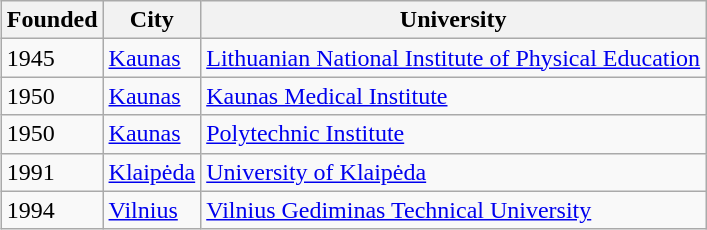<table class="wikitable sortable" style="margin:1px; border:1px solid #ccc;">
<tr style="text-align:left; vertical-align:top;" ">
<th>Founded</th>
<th>City</th>
<th>University</th>
</tr>
<tr>
<td>1945</td>
<td><a href='#'>Kaunas</a></td>
<td><a href='#'>Lithuanian National Institute of Physical Education</a></td>
</tr>
<tr>
<td>1950</td>
<td><a href='#'>Kaunas</a></td>
<td><a href='#'>Kaunas Medical Institute</a></td>
</tr>
<tr>
<td>1950</td>
<td><a href='#'>Kaunas</a></td>
<td><a href='#'>Polytechnic Institute</a></td>
</tr>
<tr>
<td>1991</td>
<td><a href='#'>Klaipėda</a></td>
<td><a href='#'>University of Klaipėda</a></td>
</tr>
<tr>
<td>1994</td>
<td><a href='#'>Vilnius</a></td>
<td><a href='#'>Vilnius Gediminas Technical University</a></td>
</tr>
</table>
